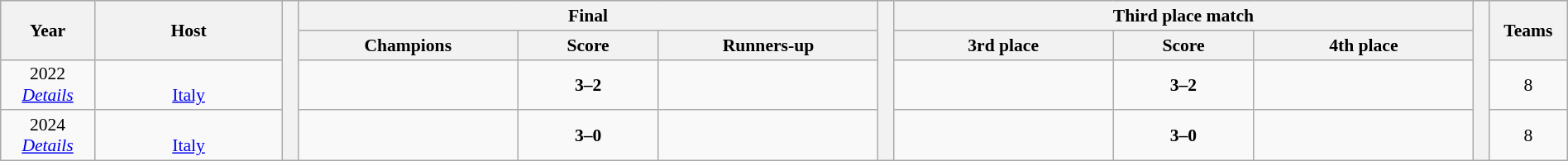<table class="wikitable" style="font-size:90%; width: 100%; text-align: center;">
<tr bgcolor=#c1d8ff>
<th rowspan=2 width=6%>Year</th>
<th rowspan=2 width=12%>Host</th>
<th width=1% rowspan=4 bgcolor=ffffff></th>
<th colspan=3>Final</th>
<th width=1% rowspan=4 bgcolor=ffffff></th>
<th colspan=3>Third place match</th>
<th width=1% rowspan=4 bgcolor=#ffffff></th>
<th rowspan=2 width=5%>Teams</th>
</tr>
<tr bgcolor=#efefef>
<th width=14%>Champions</th>
<th width=9%>Score</th>
<th width=14%>Runners-up</th>
<th width=14%>3rd place</th>
<th width=9%>Score</th>
<th width=14%>4th place</th>
</tr>
<tr>
<td>2022<br><em><a href='#'>Details</a></em></td>
<td><br><a href='#'>Italy</a></td>
<td><strong></strong></td>
<td><strong>3–2</strong></td>
<td></td>
<td></td>
<td><strong>3–2</strong></td>
<td></td>
<td>8</td>
</tr>
<tr>
<td>2024<br><em><a href='#'>Details</a></em></td>
<td><br><a href='#'>Italy</a></td>
<td><strong></strong></td>
<td><strong>3–0</strong></td>
<td></td>
<td></td>
<td><strong>3–0</strong></td>
<td></td>
<td>8</td>
</tr>
</table>
